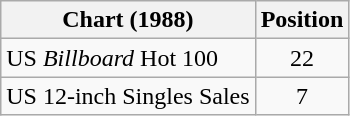<table class="wikitable sortable">
<tr>
<th>Chart (1988)</th>
<th>Position</th>
</tr>
<tr>
<td>US <em>Billboard</em> Hot 100</td>
<td style="text-align:center;">22</td>
</tr>
<tr>
<td>US 12-inch Singles Sales</td>
<td style="text-align:center;">7</td>
</tr>
</table>
